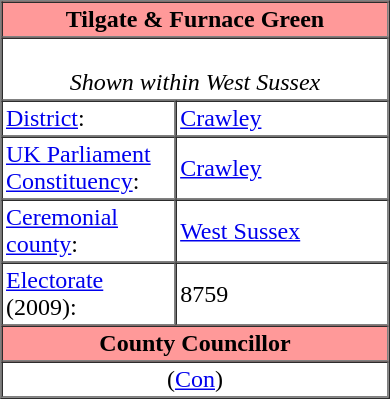<table class="vcard" border=1 cellpadding=2 cellspacing=0 align=right width=260 style=margin-left:0.5em;>
<tr>
<th class="fn org" colspan=2 align=center bgcolor="#ff9999"><strong>Tilgate & Furnace Green</strong></th>
</tr>
<tr>
<td colspan=2 align=center><br><em>Shown within West Sussex</em></td>
</tr>
<tr class="note">
<td width="45%"><a href='#'>District</a>:</td>
<td><a href='#'>Crawley</a></td>
</tr>
<tr class="note">
<td><a href='#'>UK Parliament Constituency</a>:</td>
<td><a href='#'>Crawley</a></td>
</tr>
<tr class="note">
<td><a href='#'>Ceremonial county</a>:</td>
<td><a href='#'>West Sussex</a></td>
</tr>
<tr class="note">
<td><a href='#'>Electorate</a> (2009):</td>
<td>8759</td>
</tr>
<tr>
<th colspan=2 align=center bgcolor="#ff9999">County Councillor</th>
</tr>
<tr>
<td colspan=2 align=center> (<a href='#'>Con</a>)</td>
</tr>
</table>
